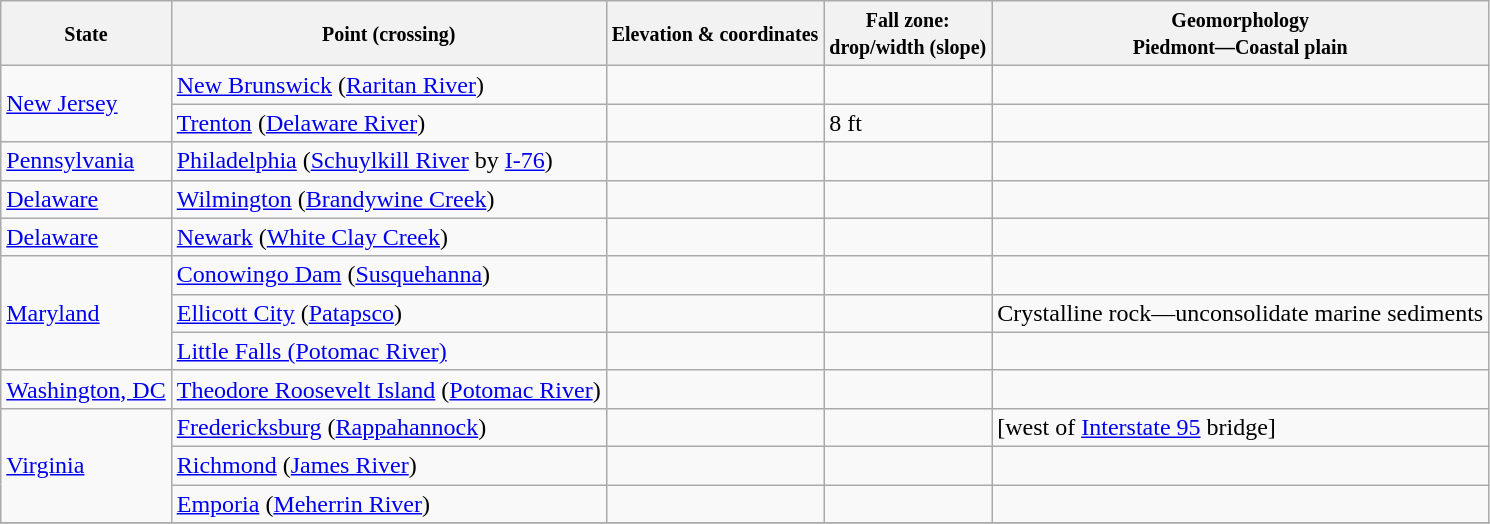<table class="wikitable">
<tr>
<th><small>State</small></th>
<th><small>Point (crossing)</small></th>
<th><small>Elevation & coordinates</small></th>
<th><small>Fall zone:<br>drop/width (slope)</small></th>
<th><small>Geomorphology<br>Piedmont—Coastal plain</small></th>
</tr>
<tr>
<td rowspan=2><a href='#'>New Jersey</a></td>
<td><a href='#'>New Brunswick</a> (<a href='#'>Raritan River</a>)</td>
<td> <small></small></td>
<td></td>
</tr>
<tr>
<td><a href='#'>Trenton</a> (<a href='#'>Delaware River</a>)</td>
<td align=right><small></small></td>
<td>8 ft</td>
<td></td>
</tr>
<tr>
<td rowspan=1><a href='#'>Pennsylvania</a></td>
<td><a href='#'>Philadelphia</a> (<a href='#'>Schuylkill River</a> by <a href='#'>I-76</a>)</td>
<td align=right><small></small></td>
<td></td>
<td></td>
</tr>
<tr>
<td rowspan=1><a href='#'>Delaware</a></td>
<td><a href='#'>Wilmington</a> (<a href='#'>Brandywine Creek</a>)</td>
<td align=right><small></small></td>
<td></td>
<td></td>
</tr>
<tr>
<td rowspan=1><a href='#'>Delaware</a></td>
<td><a href='#'>Newark</a> (<a href='#'>White Clay Creek</a>)</td>
<td align=right><small></small></td>
<td></td>
<td></td>
</tr>
<tr>
<td rowspan=3><a href='#'>Maryland</a></td>
<td><a href='#'>Conowingo Dam</a> (<a href='#'>Susquehanna</a>)</td>
<td></td>
<td></td>
<td></td>
</tr>
<tr>
<td><a href='#'>Ellicott City</a> (<a href='#'>Patapsco</a>)</td>
<td align=right><small></small></td>
<td></td>
<td>Crystalline rock—unconsolidate marine sediments</td>
</tr>
<tr>
<td><a href='#'>Little Falls (Potomac River)</a></td>
<td></td>
<td></td>
<td></td>
</tr>
<tr>
<td rowspan=1><a href='#'>Washington, DC</a></td>
<td><a href='#'>Theodore Roosevelt Island</a> (<a href='#'>Potomac River</a>)</td>
<td></td>
<td></td>
<td></td>
</tr>
<tr>
<td rowspan="3"><a href='#'>Virginia</a></td>
<td><a href='#'>Fredericksburg</a> (<a href='#'>Rappahannock</a>)</td>
<td align=right><small></small></td>
<td></td>
<td>[west of <a href='#'>Interstate 95</a> bridge]</td>
</tr>
<tr>
<td><a href='#'>Richmond</a> (<a href='#'>James River</a>)</td>
<td></td>
<td></td>
<td></td>
</tr>
<tr>
<td><a href='#'>Emporia</a> (<a href='#'>Meherrin River</a>)</td>
<td></td>
<td></td>
<td></td>
</tr>
<tr>
</tr>
</table>
